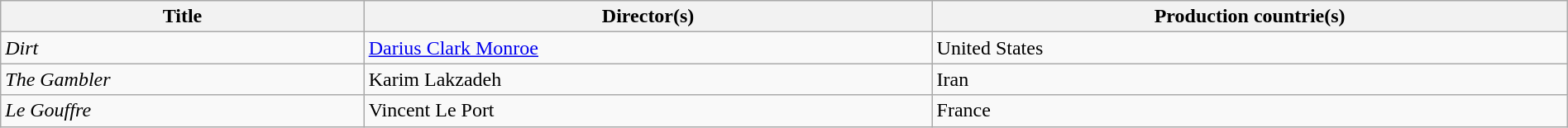<table class="sortable wikitable" style="width:100%; margin-bottom:4px" cellpadding="5">
<tr>
<th scope="col">Title</th>
<th scope="col">Director(s)</th>
<th scope="col">Production countrie(s)</th>
</tr>
<tr>
<td><em>Dirt</em></td>
<td><a href='#'>Darius Clark Monroe</a></td>
<td>United States</td>
</tr>
<tr>
<td><em>The Gambler</em></td>
<td>Karim Lakzadeh</td>
<td>Iran</td>
</tr>
<tr>
<td><em>Le Gouffre</em></td>
<td>Vincent Le Port</td>
<td>France</td>
</tr>
</table>
